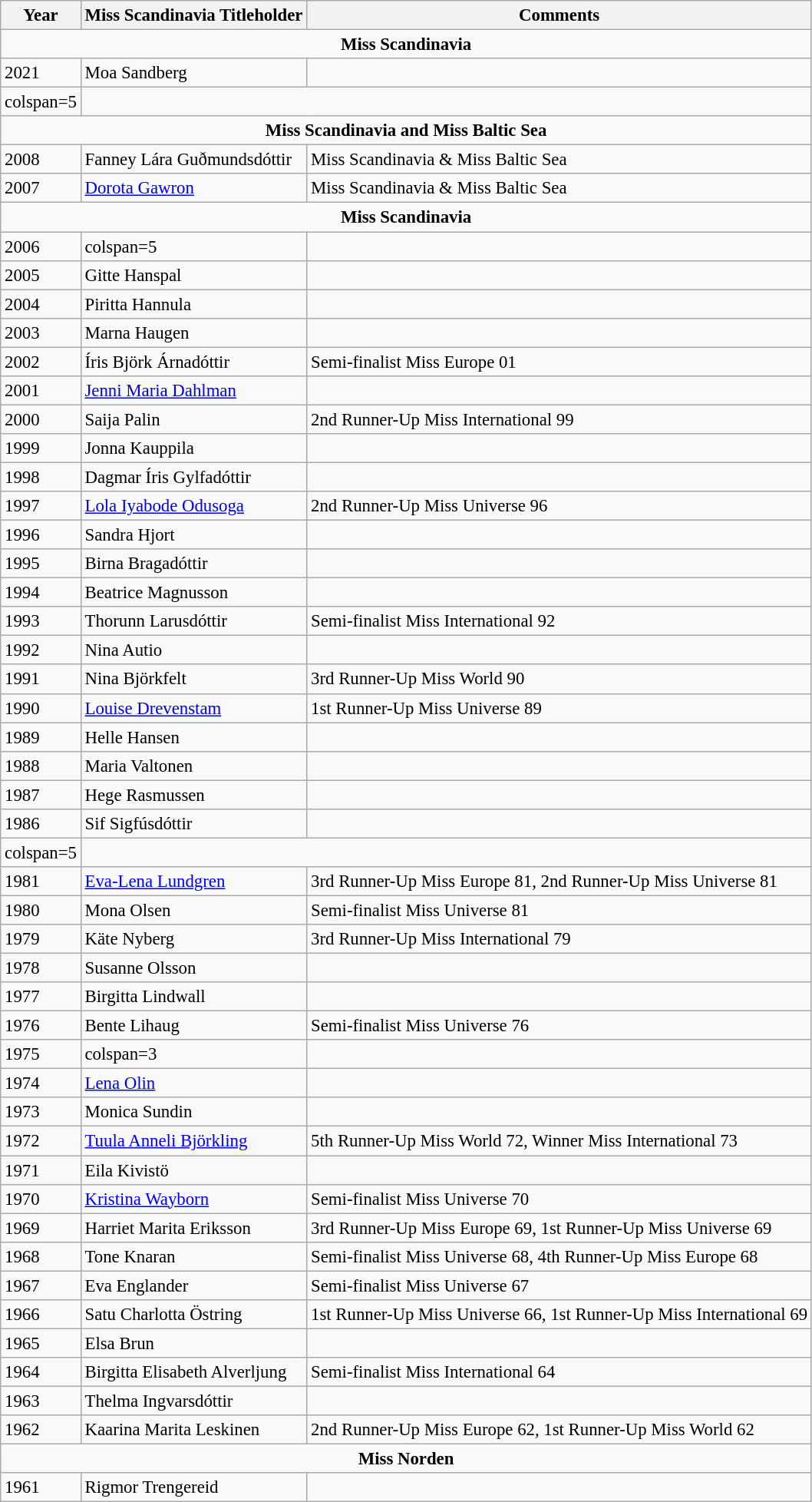<table class="wikitable" style="font-size:95%;">
<tr>
<th>Year</th>
<th>Miss Scandinavia Titleholder</th>
<th>Comments</th>
</tr>
<tr>
<td colspan=4 align=center><strong>Miss Scandinavia</strong></td>
</tr>
<tr>
<td>2021</td>
<td>Moa Sandberg<br> </td>
<td></td>
</tr>
<tr>
<td>colspan=5 </td>
</tr>
<tr>
<td colspan=5 align=center><strong>Miss Scandinavia and Miss Baltic Sea</strong></td>
</tr>
<tr>
<td>2008</td>
<td>Fanney Lára Guðmundsdóttir<br></td>
<td>Miss Scandinavia & Miss Baltic Sea</td>
</tr>
<tr>
<td>2007</td>
<td><a href='#'>Dorota Gawron</a><br></td>
<td>Miss Scandinavia & Miss Baltic Sea</td>
</tr>
<tr>
<td colspan=5 align=center><strong>Miss Scandinavia</strong></td>
</tr>
<tr>
<td>2006</td>
<td>colspan=5 </td>
</tr>
<tr>
<td>2005</td>
<td>Gitte Hanspal<br></td>
<td></td>
</tr>
<tr>
<td>2004</td>
<td>Piritta Hannula<br></td>
<td></td>
</tr>
<tr>
<td>2003</td>
<td>Marna Haugen<br></td>
<td></td>
</tr>
<tr>
<td>2002</td>
<td>Íris Björk Árnadóttir<br></td>
<td>Semi-finalist Miss Europe 01</td>
</tr>
<tr>
<td>2001</td>
<td><a href='#'>Jenni Maria Dahlman</a><br></td>
<td></td>
</tr>
<tr>
<td>2000</td>
<td>Saija Palin<br></td>
<td>2nd Runner-Up Miss International 99</td>
</tr>
<tr>
<td>1999</td>
<td>Jonna Kauppila<br></td>
<td></td>
</tr>
<tr>
<td>1998</td>
<td>Dagmar Íris Gylfadóttir<br></td>
<td></td>
</tr>
<tr>
<td>1997</td>
<td><a href='#'>Lola Iyabode Odusoga</a><br></td>
<td>2nd Runner-Up Miss Universe 96</td>
</tr>
<tr>
<td>1996</td>
<td>Sandra Hjort<br></td>
<td></td>
</tr>
<tr>
<td>1995</td>
<td>Birna Bragadóttir<br></td>
<td></td>
</tr>
<tr>
<td>1994</td>
<td>Beatrice Magnusson<br></td>
<td></td>
</tr>
<tr>
<td>1993</td>
<td>Thorunn Larusdóttir<br></td>
<td>Semi-finalist Miss International 92</td>
</tr>
<tr>
<td>1992</td>
<td>Nina Autio<br></td>
<td></td>
</tr>
<tr>
<td>1991</td>
<td>Nina Björkfelt<br></td>
<td>3rd Runner-Up Miss World 90</td>
</tr>
<tr>
<td>1990</td>
<td><a href='#'>Louise Drevenstam</a><br></td>
<td>1st Runner-Up Miss Universe 89</td>
</tr>
<tr>
<td>1989</td>
<td>Helle Hansen<br></td>
<td></td>
</tr>
<tr>
<td>1988</td>
<td>Maria Valtonen<br></td>
<td></td>
</tr>
<tr>
<td>1987</td>
<td>Hege Rasmussen<br></td>
<td></td>
</tr>
<tr>
<td>1986</td>
<td>Sif Sigfúsdóttir<br></td>
<td></td>
</tr>
<tr>
<td>colspan=5 </td>
</tr>
<tr>
<td>1981</td>
<td><a href='#'>Eva-Lena Lundgren</a><br></td>
<td>3rd Runner-Up Miss Europe 81, 2nd Runner-Up Miss Universe 81</td>
</tr>
<tr>
<td>1980</td>
<td>Mona Olsen<br></td>
<td>Semi-finalist Miss Universe 81</td>
</tr>
<tr>
<td>1979</td>
<td>Käte Nyberg<br></td>
<td>3rd Runner-Up Miss International 79</td>
</tr>
<tr>
<td>1978</td>
<td>Susanne Olsson<br></td>
<td></td>
</tr>
<tr>
<td>1977</td>
<td>Birgitta Lindwall<br></td>
<td></td>
</tr>
<tr>
<td>1976</td>
<td>Bente Lihaug<br></td>
<td>Semi-finalist Miss Universe 76</td>
</tr>
<tr>
<td>1975</td>
<td>colspan=3 </td>
</tr>
<tr>
<td>1974</td>
<td><a href='#'>Lena Olin</a><br></td>
<td></td>
</tr>
<tr>
<td>1973</td>
<td>Monica Sundin<br></td>
<td></td>
</tr>
<tr>
<td>1972</td>
<td><a href='#'>Tuula Anneli Björkling</a><br></td>
<td>5th Runner-Up Miss World 72, Winner Miss International 73</td>
</tr>
<tr>
<td>1971</td>
<td>Eila Kivistö<br></td>
<td></td>
</tr>
<tr>
<td>1970</td>
<td><a href='#'>Kristina Wayborn</a><br></td>
<td>Semi-finalist Miss Universe 70</td>
</tr>
<tr>
<td>1969</td>
<td>Harriet Marita Eriksson<br></td>
<td>3rd Runner-Up Miss Europe 69, 1st Runner-Up Miss Universe 69</td>
</tr>
<tr>
<td>1968</td>
<td>Tone Knaran<br></td>
<td>Semi-finalist Miss Universe 68, 4th Runner-Up Miss Europe 68</td>
</tr>
<tr>
<td>1967</td>
<td>Eva Englander<br></td>
<td>Semi-finalist Miss Universe 67</td>
</tr>
<tr>
<td>1966</td>
<td>Satu Charlotta Östring<br></td>
<td>1st Runner-Up Miss Universe 66, 1st Runner-Up Miss International 69</td>
</tr>
<tr>
<td>1965</td>
<td>Elsa Brun<br></td>
<td></td>
</tr>
<tr>
<td>1964</td>
<td>Birgitta Elisabeth Alverljung<br></td>
<td>Semi-finalist Miss International 64</td>
</tr>
<tr>
<td>1963</td>
<td>Thelma Ingvarsdóttir<br></td>
<td></td>
</tr>
<tr>
<td>1962</td>
<td>Kaarina Marita Leskinen<br></td>
<td>2nd Runner-Up Miss Europe 62, 1st Runner-Up Miss World 62</td>
</tr>
<tr>
<td colspan=5 align=center><strong>Miss Norden</strong></td>
</tr>
<tr>
<td>1961</td>
<td>Rigmor Trengereid<br></td>
<td></td>
</tr>
</table>
